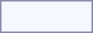<table style="border:1px solid #8888aa; background-color:#f7f8ff; padding:5px; font-size:95%; margin: 0px 12px 12px 0px;">
<tr>
<td rowspan=2><strong></strong></td>
<td colspan=4 rowspan=2></td>
<td colspan=2></td>
<td colspan=2></td>
<td colspan=2></td>
<td colspan=2></td>
<td colspan=2></td>
<td colspan=2></td>
<td colspan=2></td>
<td colspan=3></td>
<td colspan=3></td>
<td colspan=12></td>
</tr>
<tr style="text-align:center;">
<td colspan=2></td>
<td colspan=2></td>
<td colspan=2></td>
<td colspan=2></td>
<td colspan=2></td>
<td colspan=2></td>
<td colspan=2></td>
<td colspan=3></td>
<td colspan=3></td>
<td colspan=12></td>
</tr>
</table>
